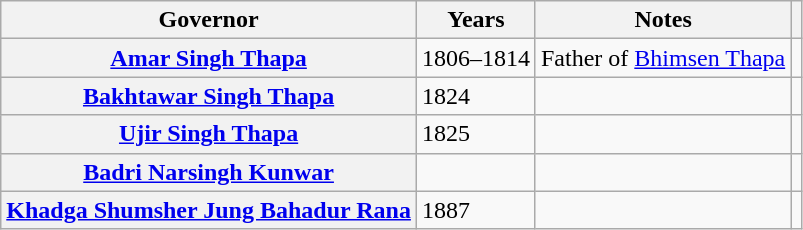<table class="wikitable sortable plainrowheaders">
<tr>
<th scope="col">Governor</th>
<th scope="col">Years</th>
<th scope="col" class="unsortable">Notes</th>
<th scope="col" class="unsortable"></th>
</tr>
<tr>
<th scope="row"><a href='#'>Amar Singh Thapa</a></th>
<td>1806–1814</td>
<td>Father of <a href='#'>Bhimsen Thapa</a></td>
<td style="text-align:center;"></td>
</tr>
<tr>
<th scope="row"><a href='#'>Bakhtawar Singh Thapa</a></th>
<td>1824</td>
<td></td>
<td style="text-align:center;"></td>
</tr>
<tr>
<th scope="row"><a href='#'>Ujir Singh Thapa</a></th>
<td>1825</td>
<td></td>
<td style="text-align:center;"></td>
</tr>
<tr>
<th scope="row"><a href='#'>Badri Narsingh Kunwar</a></th>
<td></td>
<td></td>
<td style="text-align:center;"></td>
</tr>
<tr>
<th scope="row"><a href='#'>Khadga Shumsher Jung Bahadur Rana</a></th>
<td>1887</td>
<td></td>
<td style="text-align:center;"></td>
</tr>
</table>
